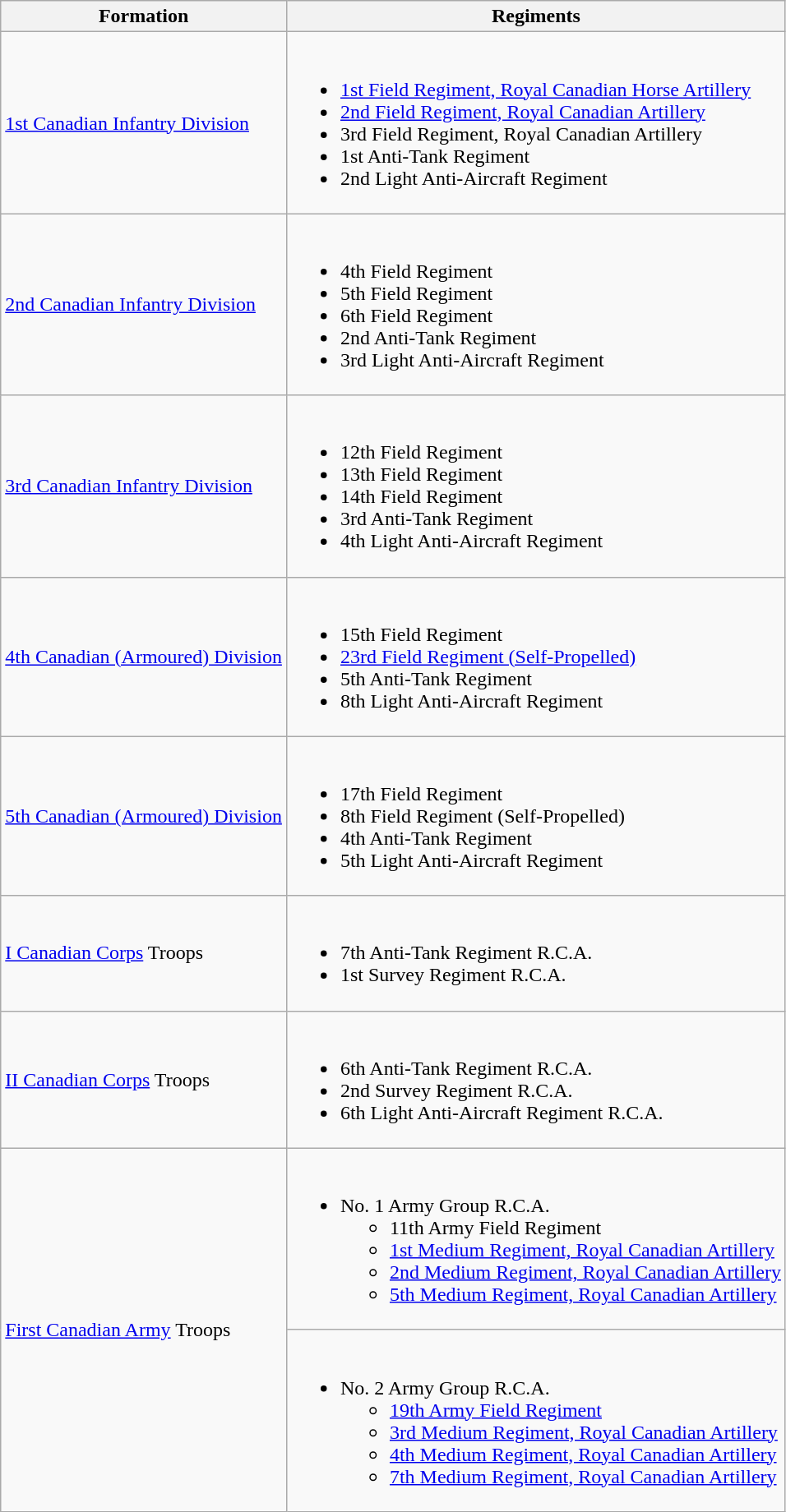<table class="wikitable">
<tr>
<th>Formation</th>
<th>Regiments</th>
</tr>
<tr>
<td><a href='#'>1st Canadian Infantry Division</a></td>
<td><br><ul><li><a href='#'>1st Field Regiment, Royal Canadian Horse Artillery</a></li><li><a href='#'>2nd Field Regiment, Royal Canadian Artillery</a></li><li>3rd Field Regiment, Royal Canadian Artillery</li><li>1st Anti-Tank Regiment</li><li>2nd Light Anti-Aircraft Regiment</li></ul></td>
</tr>
<tr>
<td><a href='#'>2nd Canadian Infantry Division</a></td>
<td><br><ul><li>4th Field Regiment</li><li>5th Field Regiment</li><li>6th Field Regiment</li><li>2nd Anti-Tank Regiment</li><li>3rd Light Anti-Aircraft Regiment</li></ul></td>
</tr>
<tr>
<td><a href='#'>3rd Canadian Infantry Division</a></td>
<td><br><ul><li>12th Field Regiment</li><li>13th Field Regiment</li><li>14th Field Regiment</li><li>3rd Anti-Tank Regiment</li><li>4th Light Anti-Aircraft Regiment</li></ul></td>
</tr>
<tr>
<td><a href='#'>4th Canadian (Armoured) Division</a></td>
<td><br><ul><li>15th Field Regiment</li><li><a href='#'>23rd Field Regiment (Self-Propelled)</a></li><li>5th Anti-Tank Regiment</li><li>8th Light Anti-Aircraft Regiment</li></ul></td>
</tr>
<tr>
<td><a href='#'>5th Canadian (Armoured) Division</a></td>
<td><br><ul><li>17th Field Regiment</li><li>8th Field Regiment (Self-Propelled)</li><li>4th Anti-Tank Regiment</li><li>5th Light Anti-Aircraft Regiment</li></ul></td>
</tr>
<tr>
<td><a href='#'>I Canadian Corps</a> Troops</td>
<td><br><ul><li>7th Anti-Tank Regiment R.C.A.</li><li>1st Survey Regiment R.C.A.</li></ul></td>
</tr>
<tr>
<td><a href='#'>II Canadian Corps</a> Troops</td>
<td><br><ul><li>6th Anti-Tank Regiment R.C.A.</li><li>2nd Survey Regiment R.C.A.</li><li>6th Light Anti-Aircraft Regiment R.C.A.</li></ul></td>
</tr>
<tr>
<td rowspan="2"><a href='#'>First Canadian Army</a> Troops</td>
<td><br><ul><li>No. 1 Army Group R.C.A.<ul><li>11th Army Field Regiment</li><li><a href='#'>1st Medium Regiment, Royal Canadian Artillery</a></li><li><a href='#'>2nd Medium Regiment, Royal Canadian Artillery</a></li><li><a href='#'>5th Medium Regiment, Royal Canadian Artillery</a></li></ul></li></ul></td>
</tr>
<tr>
<td><br><ul><li>No. 2 Army Group R.C.A.<ul><li><a href='#'>19th Army Field Regiment</a></li><li><a href='#'>3rd Medium Regiment, Royal Canadian Artillery</a></li><li><a href='#'>4th Medium Regiment, Royal Canadian Artillery</a></li><li><a href='#'>7th Medium Regiment, Royal Canadian Artillery</a></li></ul></li></ul></td>
</tr>
</table>
